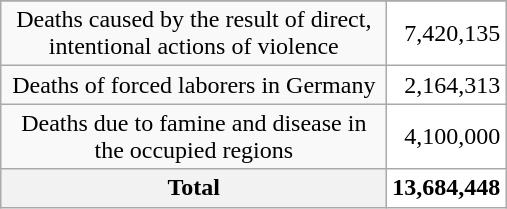<table class="wikitable">
<tr>
</tr>
<tr>
<td style="background:#ee; text-align:center; width:250px;">Deaths caused by the result of direct, intentional actions of violence</td>
<td style="text-align:right; background:#fff;">7,420,135</td>
</tr>
<tr>
<td style="text-align:center; background:#ee;">Deaths of forced laborers in Germany</td>
<td style="text-align:right; background:#fff;">2,164,313</td>
</tr>
<tr>
<td style="text-align:center; background:#ee;">Deaths due to famine and disease in the occupied regions</td>
<td style="text-align:right; background:#fff;">4,100,000</td>
</tr>
<tr>
<th>Total</th>
<td style="text-align:right; background:#fff;"><strong>13,684,448</strong></td>
</tr>
</table>
